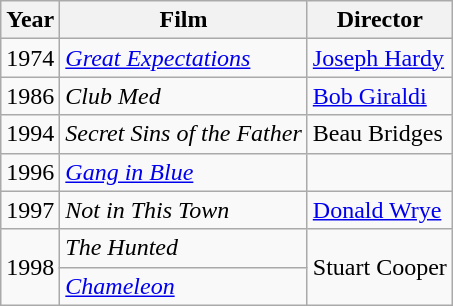<table class="wikitable">
<tr>
<th>Year</th>
<th>Film</th>
<th>Director</th>
</tr>
<tr>
<td>1974</td>
<td><em><a href='#'>Great Expectations</a></em></td>
<td><a href='#'>Joseph Hardy</a></td>
</tr>
<tr>
<td>1986</td>
<td><em>Club Med</em></td>
<td><a href='#'>Bob Giraldi</a></td>
</tr>
<tr>
<td>1994</td>
<td><em>Secret Sins of the Father</em></td>
<td>Beau Bridges</td>
</tr>
<tr>
<td>1996</td>
<td><em><a href='#'>Gang in Blue</a></em></td>
<td></td>
</tr>
<tr>
<td>1997</td>
<td><em>Not in This Town</em></td>
<td><a href='#'>Donald Wrye</a></td>
</tr>
<tr>
<td rowspan=2>1998</td>
<td><em>The Hunted</em></td>
<td rowspan=2>Stuart Cooper</td>
</tr>
<tr>
<td><em><a href='#'>Chameleon</a></em></td>
</tr>
</table>
